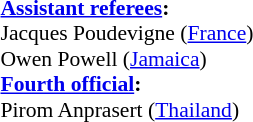<table style="width:100%; font-size:90%">
<tr>
<td><br><strong><a href='#'>Assistant referees</a>:</strong>
<br>Jacques Poudevigne (<a href='#'>France</a>)
<br>Owen Powell (<a href='#'>Jamaica</a>)
<br><strong><a href='#'>Fourth official</a>:</strong>
<br>Pirom Anprasert (<a href='#'>Thailand</a>)</td>
</tr>
</table>
